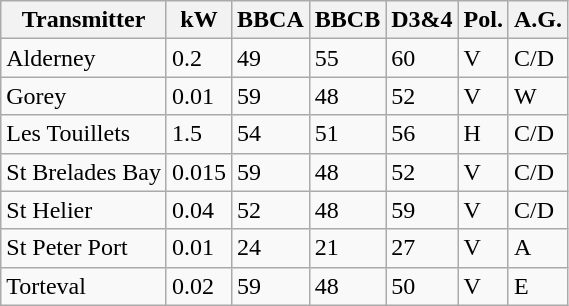<table class="wikitable sortable">
<tr>
<th>Transmitter</th>
<th>kW</th>
<th>BBCA</th>
<th>BBCB</th>
<th>D3&4</th>
<th><abbr>Pol.</abbr></th>
<th><abbr>A.G.</abbr></th>
</tr>
<tr>
<td>Alderney</td>
<td>0.2</td>
<td>49</td>
<td>55</td>
<td>60</td>
<td>V</td>
<td>C/D</td>
</tr>
<tr>
<td>Gorey</td>
<td>0.01</td>
<td>59</td>
<td>48</td>
<td>52</td>
<td>V</td>
<td>W</td>
</tr>
<tr>
<td>Les Touillets</td>
<td>1.5</td>
<td>54</td>
<td>51</td>
<td>56</td>
<td>H</td>
<td>C/D</td>
</tr>
<tr>
<td>St Brelades Bay</td>
<td>0.015</td>
<td>59</td>
<td>48</td>
<td>52</td>
<td>V</td>
<td>C/D</td>
</tr>
<tr>
<td>St Helier</td>
<td>0.04</td>
<td>52</td>
<td>48</td>
<td>59</td>
<td>V</td>
<td>C/D</td>
</tr>
<tr>
<td>St Peter Port</td>
<td>0.01</td>
<td>24</td>
<td>21</td>
<td>27</td>
<td>V</td>
<td>A</td>
</tr>
<tr>
<td>Torteval</td>
<td>0.02</td>
<td>59</td>
<td>48</td>
<td>50</td>
<td>V</td>
<td>E</td>
</tr>
</table>
